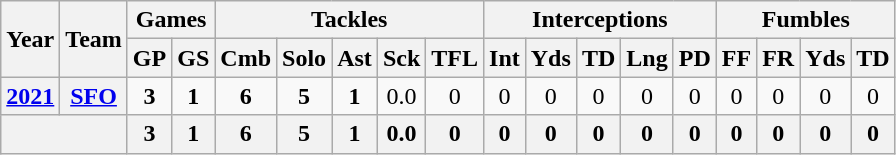<table class="wikitable" style="text-align:center">
<tr>
<th rowspan="2">Year</th>
<th rowspan="2">Team</th>
<th colspan="2">Games</th>
<th colspan="5">Tackles</th>
<th colspan="5">Interceptions</th>
<th colspan="4">Fumbles</th>
</tr>
<tr>
<th>GP</th>
<th>GS</th>
<th>Cmb</th>
<th>Solo</th>
<th>Ast</th>
<th>Sck</th>
<th>TFL</th>
<th>Int</th>
<th>Yds</th>
<th>TD</th>
<th>Lng</th>
<th>PD</th>
<th>FF</th>
<th>FR</th>
<th>Yds</th>
<th>TD</th>
</tr>
<tr>
<th><a href='#'>2021</a></th>
<th><a href='#'>SFO</a></th>
<td><strong>3</strong></td>
<td><strong>1</strong></td>
<td><strong>6</strong></td>
<td><strong>5</strong></td>
<td><strong>1</strong></td>
<td>0.0</td>
<td>0</td>
<td>0</td>
<td>0</td>
<td>0</td>
<td>0</td>
<td>0</td>
<td>0</td>
<td>0</td>
<td>0</td>
<td>0</td>
</tr>
<tr>
<th colspan="2"></th>
<th>3</th>
<th>1</th>
<th>6</th>
<th>5</th>
<th>1</th>
<th>0.0</th>
<th>0</th>
<th>0</th>
<th>0</th>
<th>0</th>
<th>0</th>
<th>0</th>
<th>0</th>
<th>0</th>
<th>0</th>
<th>0</th>
</tr>
</table>
